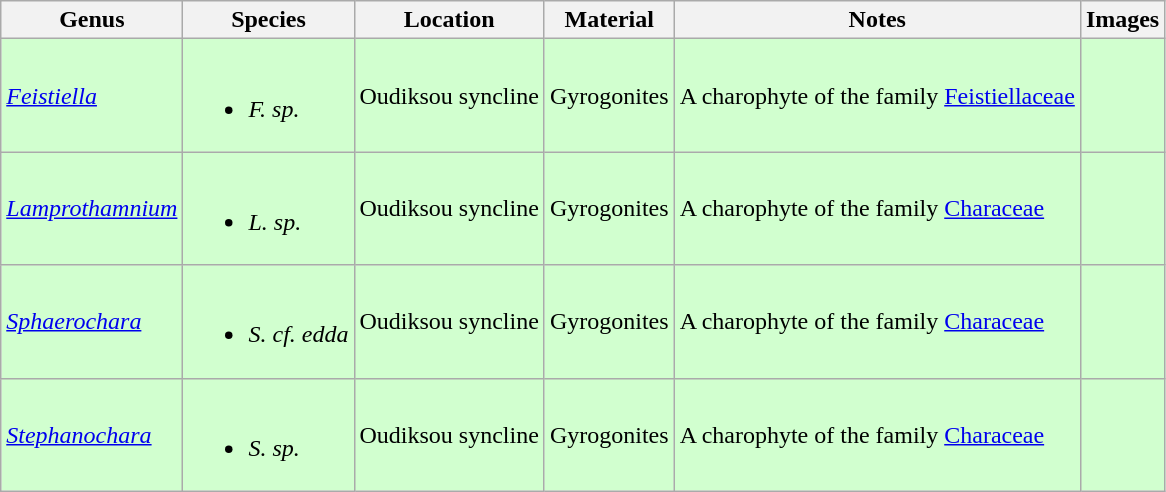<table class="wikitable">
<tr>
<th>Genus</th>
<th>Species</th>
<th>Location</th>
<th>Material</th>
<th>Notes</th>
<th>Images</th>
</tr>
<tr>
<td style="background:#D1FFCF;"><em><a href='#'>Feistiella</a></em></td>
<td style="background:#D1FFCF;"><br><ul><li><em>F. sp.</em></li></ul></td>
<td style="background:#D1FFCF;">Oudiksou syncline</td>
<td style="background:#D1FFCF;">Gyrogonites</td>
<td style="background:#D1FFCF;">A charophyte of the family <a href='#'>Feistiellaceae</a></td>
<td style="background:#D1FFCF;"></td>
</tr>
<tr>
<td style="background:#D1FFCF;"><em><a href='#'>Lamprothamnium</a></em></td>
<td style="background:#D1FFCF;"><br><ul><li><em>L. sp.</em></li></ul></td>
<td style="background:#D1FFCF;">Oudiksou syncline</td>
<td style="background:#D1FFCF;">Gyrogonites</td>
<td style="background:#D1FFCF;">A charophyte of the family <a href='#'>Characeae</a></td>
<td style="background:#D1FFCF;"></td>
</tr>
<tr>
<td style="background:#D1FFCF;"><em><a href='#'>Sphaerochara</a></em></td>
<td style="background:#D1FFCF;"><br><ul><li><em>S. cf. edda</em></li></ul></td>
<td style="background:#D1FFCF;">Oudiksou syncline</td>
<td style="background:#D1FFCF;">Gyrogonites</td>
<td style="background:#D1FFCF;">A charophyte of the family <a href='#'>Characeae</a></td>
<td style="background:#D1FFCF;"></td>
</tr>
<tr>
<td style="background:#D1FFCF;"><em><a href='#'>Stephanochara</a></em></td>
<td style="background:#D1FFCF;"><br><ul><li><em>S. sp.</em></li></ul></td>
<td style="background:#D1FFCF;">Oudiksou syncline</td>
<td style="background:#D1FFCF;">Gyrogonites</td>
<td style="background:#D1FFCF;">A charophyte of the family <a href='#'>Characeae</a></td>
<td style="background:#D1FFCF;"></td>
</tr>
</table>
